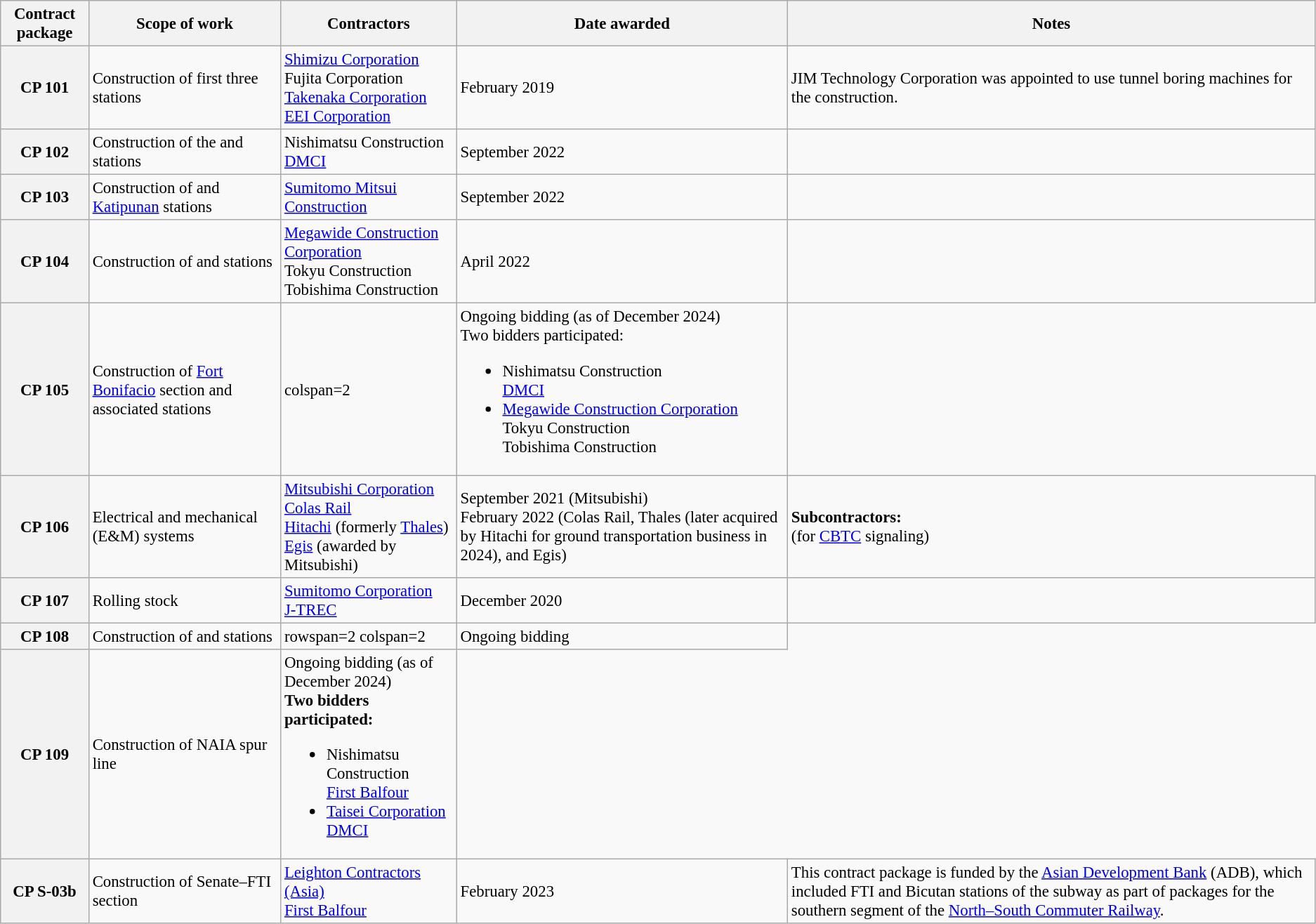<table class="wikitable collapsible collapsed" style="font-size:95%; border: none;">
<tr>
<th>Contract package</th>
<th>Scope of work</th>
<th>Contractors</th>
<th>Date awarded</th>
<th>Notes</th>
</tr>
<tr>
<th>CP 101</th>
<td>Construction of first three stations</td>
<td> <a href='#'>Shimizu Corporation</a><br> Fujita Corporation<br> <a href='#'>Takenaka Corporation</a><br> <a href='#'>EEI Corporation</a></td>
<td>February 2019</td>
<td>JIM Technology Corporation was appointed to use tunnel boring machines for the construction.</td>
</tr>
<tr>
<th>CP 102</th>
<td>Construction of the  and  stations</td>
<td> Nishimatsu Construction<br> <a href='#'>DMCI</a></td>
<td>September 2022</td>
<td></td>
</tr>
<tr>
<th>CP 103</th>
<td>Construction of  and <a href='#'>Katipunan</a> stations</td>
<td> <a href='#'>Sumitomo Mitsui Construction</a></td>
<td>September 2022</td>
<td></td>
</tr>
<tr>
<th>CP 104</th>
<td>Construction of  and  stations</td>
<td> <a href='#'>Megawide Construction Corporation</a><br> Tokyu Construction<br> Tobishima Construction</td>
<td>April 2022</td>
<td></td>
</tr>
<tr>
<th>CP 105</th>
<td>Construction of <a href='#'>Fort Bonifacio</a> section and associated stations</td>
<td>colspan=2 </td>
<td>Ongoing bidding (as of December 2024)<br>Two bidders participated:<ul><li> Nishimatsu Construction<br> <a href='#'>DMCI</a></li><li> <a href='#'>Megawide Construction Corporation</a><br> Tokyu Construction<br> Tobishima Construction</li></ul></td>
</tr>
<tr>
<th>CP 106</th>
<td>Electrical and mechanical (E&M) systems</td>
<td> <a href='#'>Mitsubishi Corporation</a> <br>   <a href='#'>Colas Rail</a><br> <a href='#'>Hitachi</a> (formerly <a href='#'>Thales</a>)<br> <a href='#'>Egis</a> (awarded by Mitsubishi)</td>
<td>September 2021 (Mitsubishi)<br>February 2022 (Colas Rail, Thales (later acquired by Hitachi for ground transportation business in 2024), and Egis)</td>
<td><strong>Subcontractors:</strong><br>  (for <a href='#'>CBTC</a> signaling)</td>
</tr>
<tr>
<th>CP 107</th>
<td>Rolling stock</td>
<td> <a href='#'>Sumitomo Corporation</a><br> <a href='#'>J-TREC</a></td>
<td>December 2020</td>
<td></td>
</tr>
<tr>
<th>CP 108</th>
<td>Construction of  and  stations</td>
<td>rowspan=2 colspan=2 </td>
<td>Ongoing bidding</td>
</tr>
<tr>
<th>CP 109</th>
<td>Construction of NAIA spur line</td>
<td>Ongoing bidding (as of December 2024)<br><strong>Two bidders participated:</strong><ul><li> Nishimatsu Construction<br> <a href='#'>First Balfour</a></li><li> <a href='#'>Taisei Corporation</a><br> <a href='#'>DMCI</a></li></ul></td>
</tr>
<tr>
<th>CP S-03b</th>
<td>Construction of Senate–FTI section</td>
<td> <a href='#'>Leighton Contractors (Asia)</a><br> <a href='#'>First Balfour</a></td>
<td>February 2023</td>
<td>This contract package is funded by the <a href='#'>Asian Development Bank</a> (ADB), which included FTI and Bicutan stations of the subway as part of packages for the southern segment of the <a href='#'>North–South Commuter Railway</a>.</td>
</tr>
</table>
